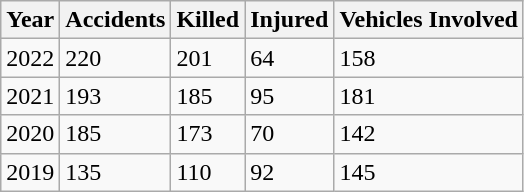<table class = "wikitable sortable">
<tr>
<th>Year</th>
<th>Accidents</th>
<th>Killed</th>
<th>Injured</th>
<th>Vehicles Involved</th>
</tr>
<tr>
<td>2022</td>
<td>220</td>
<td>201</td>
<td>64</td>
<td>158</td>
</tr>
<tr>
<td>2021</td>
<td>193</td>
<td>185</td>
<td>95</td>
<td>181</td>
</tr>
<tr>
<td>2020</td>
<td>185</td>
<td>173</td>
<td>70</td>
<td>142</td>
</tr>
<tr>
<td>2019</td>
<td>135</td>
<td>110</td>
<td>92</td>
<td>145</td>
</tr>
</table>
